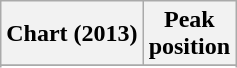<table class="wikitable sortable">
<tr>
<th>Chart (2013)</th>
<th>Peak<br>position</th>
</tr>
<tr>
</tr>
<tr>
</tr>
<tr>
</tr>
<tr>
</tr>
</table>
